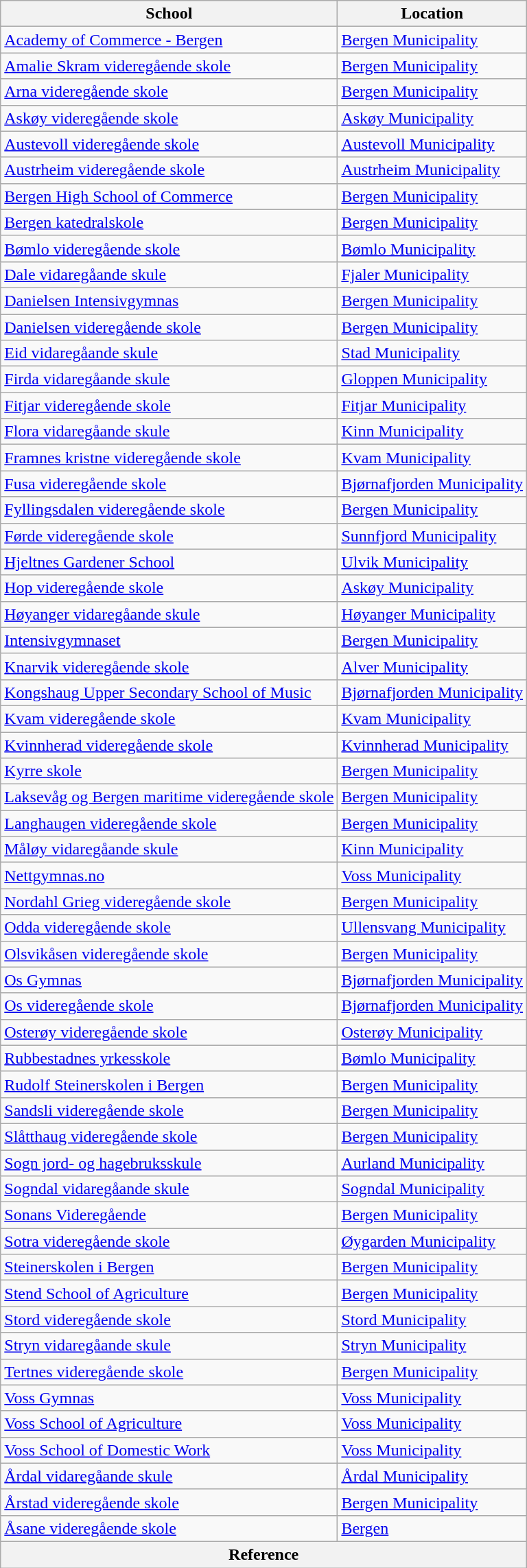<table class="wikitable sortable">
<tr>
<th>School</th>
<th>Location</th>
</tr>
<tr>
<td><a href='#'>Academy of Commerce - Bergen</a></td>
<td><a href='#'>Bergen Municipality</a></td>
</tr>
<tr>
<td><a href='#'>Amalie Skram videregående skole</a></td>
<td><a href='#'>Bergen Municipality</a></td>
</tr>
<tr>
<td><a href='#'>Arna videregående skole</a></td>
<td><a href='#'>Bergen Municipality</a></td>
</tr>
<tr>
<td><a href='#'>Askøy videregående skole</a></td>
<td><a href='#'>Askøy Municipality</a></td>
</tr>
<tr>
<td><a href='#'>Austevoll videregående skole</a></td>
<td><a href='#'>Austevoll Municipality</a></td>
</tr>
<tr>
<td><a href='#'>Austrheim videregående skole</a></td>
<td><a href='#'>Austrheim Municipality</a></td>
</tr>
<tr>
<td><a href='#'>Bergen High School of Commerce</a></td>
<td><a href='#'>Bergen Municipality</a></td>
</tr>
<tr>
<td><a href='#'>Bergen katedralskole</a></td>
<td><a href='#'>Bergen Municipality</a></td>
</tr>
<tr>
<td><a href='#'>Bømlo videregående skole</a></td>
<td><a href='#'>Bømlo Municipality</a></td>
</tr>
<tr>
<td><a href='#'>Dale vidaregåande skule</a></td>
<td><a href='#'>Fjaler Municipality</a></td>
</tr>
<tr>
<td><a href='#'>Danielsen Intensivgymnas</a></td>
<td><a href='#'>Bergen Municipality</a></td>
</tr>
<tr>
<td><a href='#'>Danielsen videregående skole</a></td>
<td><a href='#'>Bergen Municipality</a></td>
</tr>
<tr>
<td><a href='#'>Eid vidaregåande skule</a></td>
<td><a href='#'>Stad Municipality</a></td>
</tr>
<tr>
<td><a href='#'>Firda vidaregåande skule</a></td>
<td><a href='#'>Gloppen Municipality</a></td>
</tr>
<tr>
<td><a href='#'>Fitjar videregående skole</a></td>
<td><a href='#'>Fitjar Municipality</a></td>
</tr>
<tr>
<td><a href='#'>Flora vidaregåande skule</a></td>
<td><a href='#'>Kinn Municipality</a></td>
</tr>
<tr>
<td><a href='#'>Framnes kristne videregående skole</a></td>
<td><a href='#'>Kvam Municipality</a></td>
</tr>
<tr>
<td><a href='#'>Fusa videregående skole</a></td>
<td><a href='#'>Bjørnafjorden Municipality</a></td>
</tr>
<tr>
<td><a href='#'>Fyllingsdalen videregående skole</a></td>
<td><a href='#'>Bergen Municipality</a></td>
</tr>
<tr>
<td><a href='#'>Førde videregående skole</a></td>
<td><a href='#'>Sunnfjord Municipality</a></td>
</tr>
<tr>
<td><a href='#'>Hjeltnes Gardener School</a></td>
<td><a href='#'>Ulvik Municipality</a></td>
</tr>
<tr>
<td><a href='#'>Hop videregående skole</a></td>
<td><a href='#'>Askøy Municipality</a></td>
</tr>
<tr>
<td><a href='#'>Høyanger vidaregåande skule</a></td>
<td><a href='#'>Høyanger Municipality</a></td>
</tr>
<tr>
<td><a href='#'>Intensivgymnaset</a></td>
<td><a href='#'>Bergen Municipality</a></td>
</tr>
<tr>
<td><a href='#'>Knarvik videregående skole</a></td>
<td><a href='#'>Alver Municipality</a></td>
</tr>
<tr>
<td><a href='#'>Kongshaug Upper Secondary School of Music</a></td>
<td><a href='#'>Bjørnafjorden Municipality</a></td>
</tr>
<tr>
<td><a href='#'>Kvam videregående skole</a></td>
<td><a href='#'>Kvam Municipality</a></td>
</tr>
<tr>
<td><a href='#'>Kvinnherad videregående skole</a></td>
<td><a href='#'>Kvinnherad Municipality</a></td>
</tr>
<tr>
<td><a href='#'>Kyrre skole</a></td>
<td><a href='#'>Bergen Municipality</a></td>
</tr>
<tr>
<td><a href='#'>Laksevåg og Bergen maritime videregående skole</a></td>
<td><a href='#'>Bergen Municipality</a></td>
</tr>
<tr>
<td><a href='#'>Langhaugen videregående skole</a></td>
<td><a href='#'>Bergen Municipality</a></td>
</tr>
<tr>
<td><a href='#'>Måløy vidaregåande skule</a></td>
<td><a href='#'>Kinn Municipality</a></td>
</tr>
<tr>
<td><a href='#'>Nettgymnas.no</a></td>
<td><a href='#'>Voss Municipality</a></td>
</tr>
<tr>
<td><a href='#'>Nordahl Grieg videregående skole</a></td>
<td><a href='#'>Bergen Municipality</a></td>
</tr>
<tr>
<td><a href='#'>Odda videregående skole</a></td>
<td><a href='#'>Ullensvang Municipality</a></td>
</tr>
<tr>
<td><a href='#'>Olsvikåsen videregående skole</a></td>
<td><a href='#'>Bergen Municipality</a></td>
</tr>
<tr>
<td><a href='#'>Os Gymnas</a></td>
<td><a href='#'>Bjørnafjorden Municipality</a></td>
</tr>
<tr>
<td><a href='#'>Os videregående skole</a></td>
<td><a href='#'>Bjørnafjorden Municipality</a></td>
</tr>
<tr>
<td><a href='#'>Osterøy videregående skole</a></td>
<td><a href='#'>Osterøy Municipality</a></td>
</tr>
<tr>
<td><a href='#'>Rubbestadnes yrkesskole</a></td>
<td><a href='#'>Bømlo Municipality</a></td>
</tr>
<tr>
<td><a href='#'>Rudolf Steinerskolen i Bergen</a></td>
<td><a href='#'>Bergen Municipality</a></td>
</tr>
<tr>
<td><a href='#'>Sandsli videregående skole</a></td>
<td><a href='#'>Bergen Municipality</a></td>
</tr>
<tr>
<td><a href='#'>Slåtthaug videregående skole</a></td>
<td><a href='#'>Bergen Municipality</a></td>
</tr>
<tr>
<td><a href='#'>Sogn jord- og hagebruksskule</a></td>
<td><a href='#'>Aurland Municipality</a></td>
</tr>
<tr>
<td><a href='#'>Sogndal vidaregåande skule</a></td>
<td><a href='#'>Sogndal Municipality</a></td>
</tr>
<tr>
<td><a href='#'>Sonans Videregående</a></td>
<td><a href='#'>Bergen Municipality</a></td>
</tr>
<tr>
<td><a href='#'>Sotra videregående skole</a></td>
<td><a href='#'>Øygarden Municipality</a></td>
</tr>
<tr>
<td><a href='#'>Steinerskolen i Bergen</a></td>
<td><a href='#'>Bergen Municipality</a></td>
</tr>
<tr>
<td><a href='#'>Stend School of Agriculture</a></td>
<td><a href='#'>Bergen Municipality</a></td>
</tr>
<tr>
<td><a href='#'>Stord videregående skole</a></td>
<td><a href='#'>Stord Municipality</a></td>
</tr>
<tr>
<td><a href='#'>Stryn vidaregåande skule</a></td>
<td><a href='#'>Stryn Municipality</a></td>
</tr>
<tr>
<td><a href='#'>Tertnes videregående skole</a></td>
<td><a href='#'>Bergen Municipality</a></td>
</tr>
<tr>
<td><a href='#'>Voss Gymnas</a></td>
<td><a href='#'>Voss Municipality</a></td>
</tr>
<tr>
<td><a href='#'>Voss School of Agriculture</a></td>
<td><a href='#'>Voss Municipality</a></td>
</tr>
<tr>
<td><a href='#'>Voss School of Domestic Work</a></td>
<td><a href='#'>Voss Municipality</a></td>
</tr>
<tr>
<td><a href='#'>Årdal vidaregåande skule</a></td>
<td><a href='#'>Årdal Municipality</a></td>
</tr>
<tr>
<td><a href='#'>Årstad videregående skole</a></td>
<td><a href='#'>Bergen Municipality</a></td>
</tr>
<tr>
<td><a href='#'>Åsane videregående skole</a></td>
<td><a href='#'>Bergen</a></td>
</tr>
<tr>
<th colspan="2">Reference</th>
</tr>
</table>
